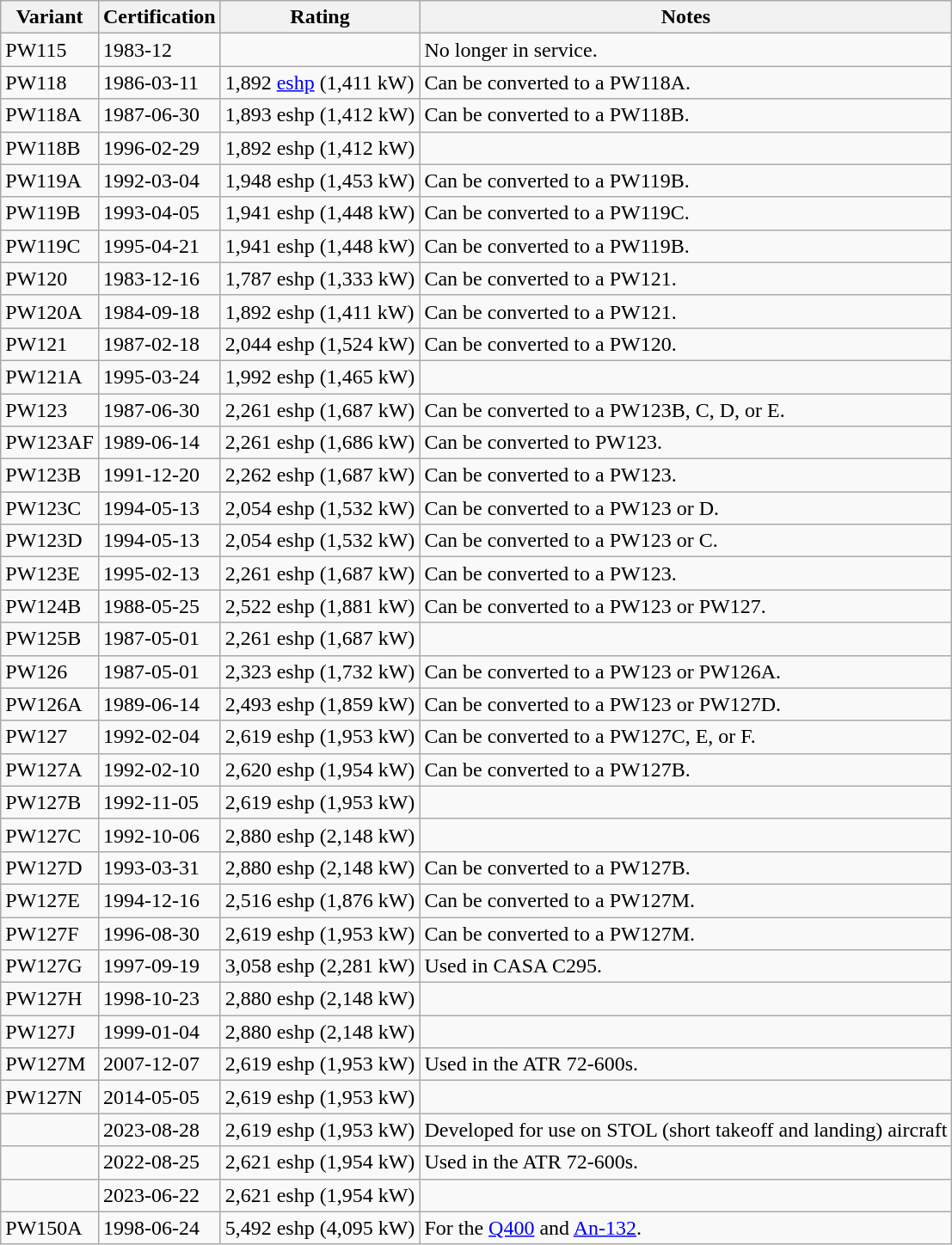<table class="wikitable sortable">
<tr>
<th>Variant</th>
<th>Certification</th>
<th>Rating</th>
<th>Notes</th>
</tr>
<tr>
<td>PW115</td>
<td>1983-12</td>
<td></td>
<td>No longer in service.</td>
</tr>
<tr>
<td>PW118</td>
<td>1986-03-11</td>
<td>1,892 <a href='#'>eshp</a> (1,411 kW)</td>
<td>Can be converted to a PW118A.</td>
</tr>
<tr>
<td>PW118A</td>
<td>1987-06-30</td>
<td>1,893 eshp (1,412 kW)</td>
<td>Can be converted to a PW118B.</td>
</tr>
<tr>
<td>PW118B</td>
<td>1996-02-29</td>
<td>1,892 eshp (1,412 kW)</td>
<td></td>
</tr>
<tr>
<td>PW119A</td>
<td>1992-03-04</td>
<td>1,948 eshp (1,453 kW)</td>
<td>Can be converted to a PW119B.</td>
</tr>
<tr>
<td>PW119B</td>
<td>1993-04-05</td>
<td>1,941 eshp (1,448 kW)</td>
<td>Can be converted to a PW119C.</td>
</tr>
<tr>
<td>PW119C</td>
<td>1995-04-21</td>
<td>1,941 eshp (1,448 kW)</td>
<td>Can be converted to a PW119B.</td>
</tr>
<tr>
<td>PW120</td>
<td>1983-12-16</td>
<td>1,787 eshp (1,333 kW)</td>
<td>Can be converted to a PW121.</td>
</tr>
<tr>
<td>PW120A</td>
<td>1984-09-18</td>
<td>1,892 eshp (1,411 kW)</td>
<td>Can be converted to a PW121.</td>
</tr>
<tr>
<td>PW121</td>
<td>1987-02-18</td>
<td>2,044 eshp (1,524 kW)</td>
<td>Can be converted to a PW120.</td>
</tr>
<tr>
<td>PW121A</td>
<td>1995-03-24</td>
<td>1,992 eshp (1,465 kW)</td>
<td></td>
</tr>
<tr>
<td>PW123</td>
<td>1987-06-30</td>
<td>2,261 eshp (1,687 kW)</td>
<td>Can be converted to a PW123B, C, D, or E.</td>
</tr>
<tr>
<td>PW123AF</td>
<td>1989-06-14</td>
<td>2,261 eshp (1,686 kW)</td>
<td>Can be converted to PW123.</td>
</tr>
<tr>
<td>PW123B</td>
<td>1991-12-20</td>
<td>2,262 eshp (1,687 kW)</td>
<td>Can be converted to a PW123.</td>
</tr>
<tr>
<td>PW123C</td>
<td>1994-05-13</td>
<td>2,054 eshp (1,532 kW)</td>
<td>Can be converted to a PW123 or D.</td>
</tr>
<tr>
<td>PW123D</td>
<td>1994-05-13</td>
<td>2,054 eshp (1,532 kW)</td>
<td>Can be converted to a PW123 or C.</td>
</tr>
<tr>
<td>PW123E</td>
<td>1995-02-13</td>
<td>2,261 eshp (1,687 kW)</td>
<td>Can be converted to a PW123.</td>
</tr>
<tr>
<td>PW124B</td>
<td>1988-05-25</td>
<td>2,522 eshp (1,881 kW)</td>
<td>Can be converted to a PW123 or PW127.</td>
</tr>
<tr>
<td>PW125B</td>
<td>1987-05-01</td>
<td>2,261 eshp (1,687 kW)</td>
<td></td>
</tr>
<tr>
<td>PW126</td>
<td>1987-05-01</td>
<td>2,323 eshp (1,732 kW)</td>
<td>Can be converted to a PW123 or PW126A.</td>
</tr>
<tr>
<td>PW126A</td>
<td>1989-06-14</td>
<td>2,493 eshp (1,859 kW)</td>
<td>Can be converted to a PW123 or PW127D.</td>
</tr>
<tr>
<td>PW127</td>
<td>1992-02-04</td>
<td>2,619 eshp (1,953 kW)</td>
<td>Can be converted to a PW127C, E, or F.</td>
</tr>
<tr>
<td>PW127A</td>
<td>1992-02-10</td>
<td>2,620 eshp (1,954 kW)</td>
<td>Can be converted to a PW127B.</td>
</tr>
<tr>
<td>PW127B</td>
<td>1992-11-05</td>
<td>2,619 eshp (1,953 kW)</td>
<td></td>
</tr>
<tr>
<td>PW127C</td>
<td>1992-10-06</td>
<td>2,880 eshp (2,148 kW)</td>
<td></td>
</tr>
<tr>
<td>PW127D</td>
<td>1993-03-31</td>
<td>2,880 eshp (2,148 kW)</td>
<td>Can be converted to a PW127B.</td>
</tr>
<tr>
<td>PW127E</td>
<td>1994-12-16</td>
<td>2,516 eshp (1,876 kW)</td>
<td>Can be converted to a PW127M.</td>
</tr>
<tr>
<td>PW127F</td>
<td>1996-08-30</td>
<td>2,619 eshp (1,953 kW)</td>
<td>Can be converted to a PW127M.</td>
</tr>
<tr>
<td>PW127G</td>
<td>1997-09-19</td>
<td>3,058 eshp (2,281 kW)</td>
<td>Used in CASA C295.</td>
</tr>
<tr>
<td>PW127H</td>
<td>1998-10-23</td>
<td>2,880 eshp (2,148 kW)</td>
<td></td>
</tr>
<tr>
<td>PW127J</td>
<td>1999-01-04</td>
<td>2,880 eshp (2,148 kW)</td>
<td></td>
</tr>
<tr>
<td>PW127M</td>
<td>2007-12-07</td>
<td>2,619 eshp (1,953 kW)</td>
<td>Used in the ATR 72-600s.</td>
</tr>
<tr>
<td>PW127N</td>
<td>2014-05-05</td>
<td>2,619 eshp (1,953 kW)</td>
<td></td>
</tr>
<tr>
<td></td>
<td>2023-08-28</td>
<td>2,619 eshp (1,953 kW)</td>
<td>Developed for use on STOL (short takeoff and landing) aircraft</td>
</tr>
<tr>
<td></td>
<td>2022-08-25</td>
<td>2,621 eshp (1,954 kW)</td>
<td>Used in the ATR 72-600s.</td>
</tr>
<tr>
<td></td>
<td>2023-06-22</td>
<td>2,621 eshp (1,954 kW)</td>
<td></td>
</tr>
<tr>
<td>PW150A</td>
<td>1998-06-24</td>
<td>5,492 eshp (4,095 kW)</td>
<td>For the <a href='#'>Q400</a> and <a href='#'>An-132</a>.</td>
</tr>
</table>
